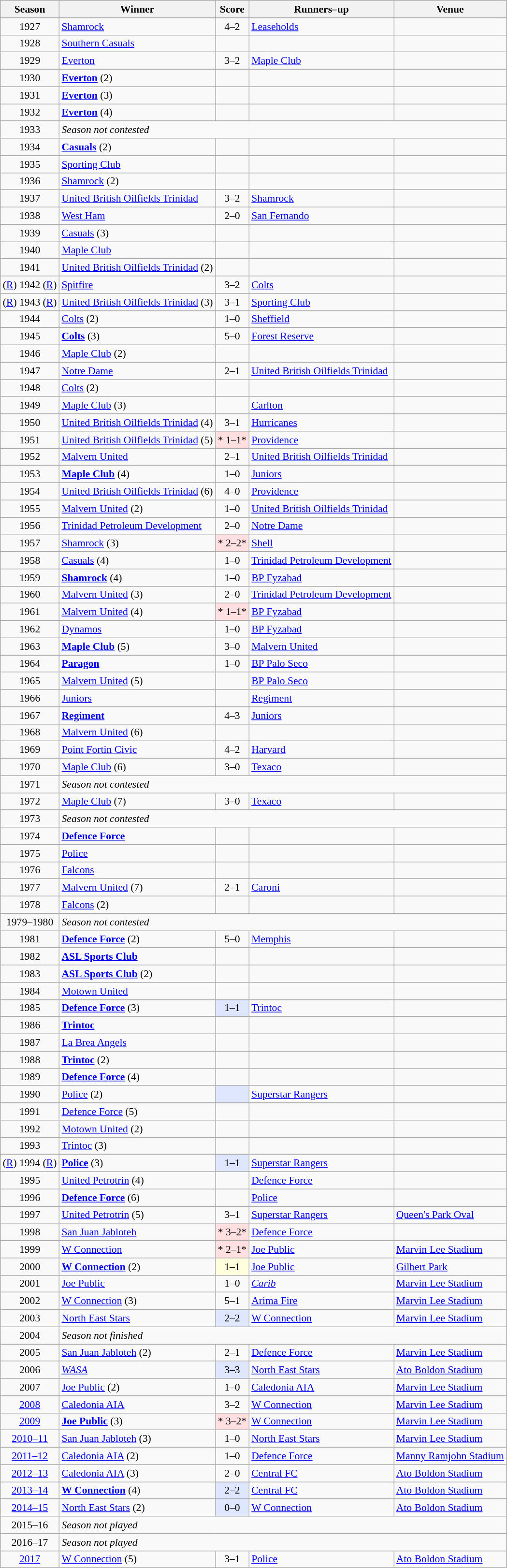<table class="sortable wikitable" style="text-align:left; font-size:90%;">
<tr>
<th rowspan=1>Season</th>
<th rowspan=1>Winner</th>
<th rowspan=1>Score</th>
<th rowspan=1>Runners–up</th>
<th rowspan=1>Venue</th>
</tr>
<tr>
<td style="text-align: center;">1927</td>
<td><a href='#'>Shamrock</a></td>
<td style="text-align: center;">4–2</td>
<td><a href='#'>Leaseholds</a></td>
<td></td>
</tr>
<tr>
<td style="text-align: center;">1928</td>
<td><a href='#'>Southern Casuals</a></td>
<td></td>
<td></td>
<td></td>
</tr>
<tr>
<td style="text-align: center;">1929</td>
<td><a href='#'>Everton</a></td>
<td style="text-align: center;">3–2</td>
<td><a href='#'>Maple Club</a></td>
<td></td>
</tr>
<tr>
<td style="text-align: center;">1930</td>
<td><strong><a href='#'>Everton</a></strong> (2)</td>
<td></td>
<td></td>
<td></td>
</tr>
<tr>
<td style="text-align: center;">1931</td>
<td><strong><a href='#'>Everton</a></strong> (3)</td>
<td></td>
<td></td>
<td></td>
</tr>
<tr>
<td style="text-align: center;">1932</td>
<td><strong><a href='#'>Everton</a></strong> (4)</td>
<td></td>
<td></td>
<td></td>
</tr>
<tr>
<td style="text-align: center;">1933</td>
<td colspan=4><em>Season not contested</em></td>
</tr>
<tr>
<td style="text-align: center;">1934</td>
<td><strong><a href='#'>Casuals</a></strong> (2)</td>
<td></td>
<td></td>
<td></td>
</tr>
<tr>
<td style="text-align: center;">1935</td>
<td><a href='#'>Sporting Club</a></td>
<td></td>
<td></td>
<td></td>
</tr>
<tr>
<td style="text-align: center;">1936</td>
<td><a href='#'>Shamrock</a> (2)</td>
<td></td>
<td></td>
<td></td>
</tr>
<tr>
<td style="text-align: center;">1937</td>
<td><a href='#'>United British Oilfields Trinidad</a></td>
<td style="text-align: center;">3–2</td>
<td><a href='#'>Shamrock</a></td>
<td></td>
</tr>
<tr>
<td style="text-align: center;">1938</td>
<td><a href='#'>West Ham</a></td>
<td style="text-align: center;">2–0</td>
<td><a href='#'>San Fernando</a></td>
<td></td>
</tr>
<tr>
<td style="text-align: center;">1939</td>
<td><a href='#'>Casuals</a> (3)</td>
<td></td>
<td></td>
<td></td>
</tr>
<tr>
<td style="text-align: center;">1940</td>
<td><a href='#'>Maple Club</a></td>
<td></td>
<td></td>
<td></td>
</tr>
<tr>
<td style="text-align: center;">1941</td>
<td><a href='#'>United British Oilfields Trinidad</a> (2)</td>
<td></td>
<td></td>
<td></td>
</tr>
<tr>
<td style=align="center"><span>(<a href='#'>R</a>)</span> 1942 (<a href='#'>R</a>)</td>
<td><a href='#'>Spitfire</a></td>
<td style="text-align: center;">3–2</td>
<td><a href='#'>Colts</a></td>
<td></td>
</tr>
<tr>
<td style=align="center"><span>(<a href='#'>R</a>)</span> 1943 (<a href='#'>R</a>)</td>
<td><a href='#'>United British Oilfields Trinidad</a> (3)</td>
<td style="text-align: center;">3–1</td>
<td><a href='#'>Sporting Club</a></td>
<td></td>
</tr>
<tr>
<td style="text-align: center;">1944</td>
<td><a href='#'>Colts</a> (2)</td>
<td style="text-align: center;">1–0</td>
<td><a href='#'>Sheffield</a></td>
<td></td>
</tr>
<tr>
<td style="text-align: center;">1945</td>
<td><strong><a href='#'>Colts</a></strong> (3)</td>
<td style="text-align: center;">5–0</td>
<td><a href='#'>Forest Reserve</a></td>
<td></td>
</tr>
<tr>
<td style="text-align: center;">1946</td>
<td><a href='#'>Maple Club</a> (2)</td>
<td></td>
<td></td>
<td></td>
</tr>
<tr>
<td style="text-align: center;">1947</td>
<td><a href='#'>Notre Dame</a></td>
<td style="text-align: center;">2–1</td>
<td><a href='#'>United British Oilfields Trinidad</a></td>
<td></td>
</tr>
<tr>
<td style="text-align: center;">1948</td>
<td><a href='#'>Colts</a> (2)</td>
<td></td>
<td></td>
<td></td>
</tr>
<tr>
<td style="text-align: center;">1949</td>
<td><a href='#'>Maple Club</a> (3)</td>
<td></td>
<td><a href='#'>Carlton</a></td>
<td></td>
</tr>
<tr>
<td style="text-align: center;">1950</td>
<td><a href='#'>United British Oilfields Trinidad</a> (4)</td>
<td style="text-align: center;">3–1</td>
<td><a href='#'>Hurricanes</a></td>
<td></td>
</tr>
<tr>
<td style="text-align: center;">1951</td>
<td><a href='#'>United British Oilfields Trinidad</a> (5)</td>
<td style="background-color:#FFDFDF" align="center"><span>*</span> 1–1*</td>
<td><a href='#'>Providence</a></td>
<td></td>
</tr>
<tr>
<td style="text-align: center;">1952</td>
<td><a href='#'>Malvern United</a></td>
<td style="text-align: center;">2–1</td>
<td><a href='#'>United British Oilfields Trinidad</a></td>
<td></td>
</tr>
<tr>
<td style="text-align: center;">1953</td>
<td><strong><a href='#'>Maple Club</a></strong> (4)</td>
<td style="text-align: center;">1–0</td>
<td><a href='#'>Juniors</a></td>
<td></td>
</tr>
<tr>
<td style="text-align: center;">1954</td>
<td><a href='#'>United British Oilfields Trinidad</a> (6)</td>
<td style="text-align: center;">4–0</td>
<td><a href='#'>Providence</a></td>
<td></td>
</tr>
<tr>
<td style="text-align: center;">1955</td>
<td><a href='#'>Malvern United</a> (2)</td>
<td style="text-align: center;">1–0</td>
<td><a href='#'>United British Oilfields Trinidad</a></td>
<td></td>
</tr>
<tr>
<td style="text-align: center;">1956</td>
<td><a href='#'>Trinidad Petroleum Development</a></td>
<td style="text-align: center;">2–0</td>
<td><a href='#'>Notre Dame</a></td>
<td></td>
</tr>
<tr>
<td style="text-align: center;">1957</td>
<td><a href='#'>Shamrock</a> (3)</td>
<td style="background-color:#FFDFDF" align="center"><span>*</span> 2–2*</td>
<td><a href='#'>Shell</a></td>
<td></td>
</tr>
<tr>
<td style="text-align: center;">1958</td>
<td><a href='#'>Casuals</a> (4)</td>
<td style="text-align: center;">1–0</td>
<td><a href='#'>Trinidad Petroleum Development</a></td>
<td></td>
</tr>
<tr>
<td style="text-align: center;">1959</td>
<td><strong><a href='#'>Shamrock</a></strong> (4)</td>
<td style="text-align: center;">1–0</td>
<td><a href='#'>BP Fyzabad</a></td>
<td></td>
</tr>
<tr>
<td style="text-align: center;">1960</td>
<td><a href='#'>Malvern United</a> (3)</td>
<td style="text-align: center;">2–0</td>
<td><a href='#'>Trinidad Petroleum Development</a></td>
<td></td>
</tr>
<tr>
<td style="text-align: center;">1961</td>
<td><a href='#'>Malvern United</a> (4)</td>
<td style="background-color:#FFDFDF" align="center"><span>*</span> 1–1*</td>
<td><a href='#'>BP Fyzabad</a></td>
<td></td>
</tr>
<tr>
<td style="text-align: center;">1962</td>
<td><a href='#'>Dynamos</a></td>
<td style="text-align: center;">1–0</td>
<td><a href='#'>BP Fyzabad</a></td>
<td></td>
</tr>
<tr>
<td style="text-align: center;">1963</td>
<td><strong><a href='#'>Maple Club</a></strong> (5)</td>
<td style="text-align: center;">3–0</td>
<td><a href='#'>Malvern United</a></td>
<td></td>
</tr>
<tr>
<td style="text-align: center;">1964</td>
<td><strong><a href='#'>Paragon</a></strong></td>
<td style="text-align: center;">1–0</td>
<td><a href='#'>BP Palo Seco</a></td>
<td></td>
</tr>
<tr>
<td style="text-align: center;">1965</td>
<td><a href='#'>Malvern United</a> (5)</td>
<td></td>
<td><a href='#'>BP Palo Seco</a></td>
<td></td>
</tr>
<tr>
<td style="text-align: center;">1966</td>
<td><a href='#'>Juniors</a></td>
<td></td>
<td><a href='#'>Regiment</a></td>
<td></td>
</tr>
<tr>
<td style="text-align: center;">1967</td>
<td><strong><a href='#'>Regiment</a></strong></td>
<td style="text-align: center;">4–3</td>
<td><a href='#'>Juniors</a></td>
<td></td>
</tr>
<tr>
<td style="text-align: center;">1968</td>
<td><a href='#'>Malvern United</a> (6)</td>
<td></td>
<td></td>
<td></td>
</tr>
<tr>
<td style="text-align: center;">1969</td>
<td><a href='#'>Point Fortin Civic</a></td>
<td style="text-align: center;">4–2</td>
<td><a href='#'>Harvard</a></td>
<td></td>
</tr>
<tr>
<td style="text-align: center;">1970</td>
<td><a href='#'>Maple Club</a> (6)</td>
<td style="text-align: center;">3–0</td>
<td><a href='#'>Texaco</a></td>
<td></td>
</tr>
<tr>
<td style="text-align: center;">1971</td>
<td colspan=4 align=left><em>Season not contested</em></td>
</tr>
<tr>
<td style="text-align: center;">1972</td>
<td><a href='#'>Maple Club</a> (7)</td>
<td style="text-align: center;">3–0</td>
<td><a href='#'>Texaco</a></td>
<td></td>
</tr>
<tr>
<td style="text-align: center;">1973</td>
<td colspan=4 align=left><em>Season not contested</em></td>
</tr>
<tr>
<td style="text-align: center;">1974</td>
<td><strong><a href='#'>Defence Force</a></strong></td>
<td></td>
<td></td>
<td></td>
</tr>
<tr>
<td style="text-align: center;">1975</td>
<td><a href='#'>Police</a></td>
<td></td>
<td></td>
<td></td>
</tr>
<tr>
<td style="text-align: center;">1976</td>
<td><a href='#'>Falcons</a></td>
<td></td>
<td></td>
<td></td>
</tr>
<tr>
<td style="text-align: center;">1977</td>
<td><a href='#'>Malvern United</a> (7)</td>
<td style="text-align: center;">2–1</td>
<td><a href='#'>Caroni</a></td>
<td></td>
</tr>
<tr>
<td style="text-align: center;">1978</td>
<td><a href='#'>Falcons</a> (2)</td>
<td></td>
<td></td>
<td></td>
</tr>
<tr>
<td style="text-align: center;">1979–1980</td>
<td colspan=4 align=left><em>Season not contested</em></td>
</tr>
<tr>
<td style="text-align: center;">1981</td>
<td><strong><a href='#'>Defence Force</a></strong> (2)</td>
<td style="text-align: center;">5–0</td>
<td><a href='#'>Memphis</a></td>
<td></td>
</tr>
<tr>
<td style="text-align: center;">1982</td>
<td><strong><a href='#'>ASL Sports Club</a></strong></td>
<td></td>
<td></td>
<td></td>
</tr>
<tr>
<td style="text-align: center;">1983</td>
<td><strong><a href='#'>ASL Sports Club</a></strong> (2)</td>
<td></td>
<td></td>
<td></td>
</tr>
<tr>
<td style="text-align: center;">1984</td>
<td><a href='#'>Motown United</a></td>
<td></td>
<td></td>
<td></td>
</tr>
<tr>
<td style="text-align: center;">1985</td>
<td><strong><a href='#'>Defence Force</a></strong> (3)</td>
<td style="background-color:#DFE7FF" align="center"><span></span> 1–1</td>
<td><a href='#'>Trintoc</a></td>
<td></td>
</tr>
<tr>
<td style="text-align: center;">1986</td>
<td><strong><a href='#'>Trintoc</a></strong></td>
<td></td>
<td></td>
<td></td>
</tr>
<tr>
<td style="text-align: center;">1987</td>
<td><a href='#'>La Brea Angels</a></td>
<td></td>
<td></td>
<td></td>
</tr>
<tr>
<td style="text-align: center;">1988</td>
<td><strong><a href='#'>Trintoc</a></strong> (2)</td>
<td></td>
<td></td>
<td></td>
</tr>
<tr>
<td style="text-align: center;">1989</td>
<td><strong><a href='#'>Defence Force</a></strong> (4)</td>
<td></td>
<td></td>
<td></td>
</tr>
<tr>
<td style="text-align: center;">1990</td>
<td><a href='#'>Police</a> (2)</td>
<td style="background-color:#DFE7FF" align="center"><span></span></td>
<td><a href='#'>Superstar Rangers</a></td>
<td></td>
</tr>
<tr>
<td style="text-align: center;">1991</td>
<td><a href='#'>Defence Force</a> (5)</td>
<td></td>
<td></td>
<td></td>
</tr>
<tr>
<td style="text-align: center;">1992</td>
<td><a href='#'>Motown United</a> (2)</td>
<td></td>
<td></td>
<td></td>
</tr>
<tr>
<td style="text-align: center;">1993</td>
<td><a href='#'>Trintoc</a> (3)</td>
<td></td>
<td></td>
<td></td>
</tr>
<tr>
<td style=align="center"><span>(<a href='#'>R</a>)</span> 1994 (<a href='#'>R</a>)</td>
<td><strong><a href='#'>Police</a></strong> (3)</td>
<td style="background-color:#DFE7FF" align="center"><span></span> 1–1</td>
<td><a href='#'>Superstar Rangers</a></td>
<td></td>
</tr>
<tr>
<td style="text-align: center;">1995</td>
<td><a href='#'>United Petrotrin</a> (4)</td>
<td></td>
<td><a href='#'>Defence Force</a></td>
<td></td>
</tr>
<tr>
<td style="text-align: center;">1996</td>
<td><strong><a href='#'>Defence Force</a></strong> (6)</td>
<td></td>
<td><a href='#'>Police</a></td>
<td></td>
</tr>
<tr>
<td style="text-align: center;">1997</td>
<td><a href='#'>United Petrotrin</a> (5)</td>
<td style="text-align: center;">3–1</td>
<td><a href='#'>Superstar Rangers</a></td>
<td><a href='#'>Queen's Park Oval</a></td>
</tr>
<tr>
<td style="text-align: center;">1998</td>
<td><a href='#'>San Juan Jabloteh</a></td>
<td style="background-color:#FFDFDF" align="center"><span>*</span> 3–2*</td>
<td><a href='#'>Defence Force</a></td>
<td></td>
</tr>
<tr>
<td style="text-align: center;">1999</td>
<td><a href='#'>W Connection</a></td>
<td style="background-color:#FFDFDF" align="center"><span>*</span> 2–1*</td>
<td><a href='#'>Joe Public</a></td>
<td><a href='#'>Marvin Lee Stadium</a></td>
</tr>
<tr>
<td style="text-align: center;">2000</td>
<td><strong><a href='#'>W Connection</a></strong> (2)</td>
<td style="background-color:#FFFFDD" align="center"><span></span> 1–1</td>
<td><a href='#'>Joe Public</a></td>
<td><a href='#'>Gilbert Park</a></td>
</tr>
<tr>
<td style="text-align: center;">2001</td>
<td><a href='#'>Joe Public</a></td>
<td style="text-align: center;">1–0</td>
<td><em><a href='#'>Carib</a></em></td>
<td><a href='#'>Marvin Lee Stadium</a></td>
</tr>
<tr>
<td style="text-align: center;">2002</td>
<td><a href='#'>W Connection</a> (3)</td>
<td style="text-align: center;">5–1</td>
<td><a href='#'>Arima Fire</a></td>
<td><a href='#'>Marvin Lee Stadium</a></td>
</tr>
<tr>
<td style="text-align: center;">2003</td>
<td><a href='#'>North East Stars</a></td>
<td style="background-color:#DFE7FF" align="center"><span></span> 2–2</td>
<td><a href='#'>W Connection</a></td>
<td><a href='#'>Marvin Lee Stadium</a></td>
</tr>
<tr>
<td style="text-align: center;">2004</td>
<td colspan="4" align=left><em>Season not finished</em></td>
</tr>
<tr>
<td style="text-align: center;">2005</td>
<td><a href='#'>San Juan Jabloteh</a> (2)</td>
<td style="text-align: center;">2–1</td>
<td><a href='#'>Defence Force</a></td>
<td><a href='#'>Marvin Lee Stadium</a></td>
</tr>
<tr>
<td style="text-align: center;">2006</td>
<td><em><a href='#'>WASA</a></em></td>
<td style="background-color:#DFE7FF" align="center"><span></span> 3–3</td>
<td><a href='#'>North East Stars</a></td>
<td><a href='#'>Ato Boldon Stadium</a></td>
</tr>
<tr>
<td style="text-align: center;">2007</td>
<td><a href='#'>Joe Public</a> (2)</td>
<td style="text-align: center;">1–0</td>
<td><a href='#'>Caledonia AIA</a></td>
<td><a href='#'>Marvin Lee Stadium</a></td>
</tr>
<tr>
<td style="text-align: center;"><a href='#'>2008</a></td>
<td><a href='#'>Caledonia AIA</a></td>
<td style="text-align: center;">3–2</td>
<td><a href='#'>W Connection</a></td>
<td><a href='#'>Marvin Lee Stadium</a></td>
</tr>
<tr>
<td style="text-align: center;"><a href='#'>2009</a></td>
<td><strong><a href='#'>Joe Public</a></strong> (3)</td>
<td style="background-color:#FFDFDF" align="center"><span>*</span> 3–2*</td>
<td><a href='#'>W Connection</a></td>
<td><a href='#'>Marvin Lee Stadium</a></td>
</tr>
<tr>
<td style="text-align: center;"><a href='#'>2010–11</a></td>
<td><a href='#'>San Juan Jabloteh</a> (3)</td>
<td style="text-align: center;">1–0</td>
<td><a href='#'>North East Stars</a></td>
<td><a href='#'>Marvin Lee Stadium</a></td>
</tr>
<tr>
<td style="text-align: center;"><a href='#'>2011–12</a></td>
<td><a href='#'>Caledonia AIA</a> (2)</td>
<td style="text-align: center;">1–0</td>
<td><a href='#'>Defence Force</a></td>
<td><a href='#'>Manny Ramjohn Stadium</a></td>
</tr>
<tr>
<td style="text-align: center;"><a href='#'>2012–13</a></td>
<td><a href='#'>Caledonia AIA</a> (3)</td>
<td style="text-align: center;">2–0</td>
<td><a href='#'>Central FC</a></td>
<td><a href='#'>Ato Boldon Stadium</a></td>
</tr>
<tr>
<td style="text-align: center;"><a href='#'>2013–14</a></td>
<td><strong><a href='#'>W Connection</a></strong> (4)</td>
<td style="background-color:#DFE7FF" align="center"><span></span> 2–2</td>
<td><a href='#'>Central FC</a></td>
<td><a href='#'>Ato Boldon Stadium</a></td>
</tr>
<tr>
<td style="text-align: center;"><a href='#'>2014–15</a></td>
<td><a href='#'>North East Stars</a> (2)</td>
<td style="background-color:#DFE7FF" align="center"><span></span> 0–0</td>
<td><a href='#'>W Connection</a></td>
<td><a href='#'>Ato Boldon Stadium</a></td>
</tr>
<tr>
<td style="text-align: center;">2015–16</td>
<td colspan="4" align=left><em>Season not played</em></td>
</tr>
<tr>
<td style="text-align: center;">2016–17</td>
<td colspan="4" align=left><em>Season not played</em></td>
</tr>
<tr>
<td style="text-align: center;"><a href='#'>2017</a></td>
<td><a href='#'>W Connection</a> (5)</td>
<td style="text-align: center;">3–1</td>
<td><a href='#'>Police</a></td>
<td><a href='#'>Ato Boldon Stadium</a></td>
</tr>
</table>
